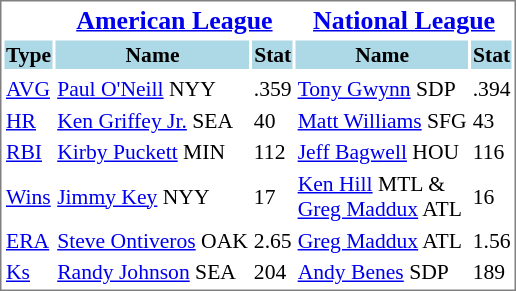<table cellpadding="1" style="width:auto;font-size: 90%; border: 1px solid gray;">
<tr align="center" style="font-size: larger;">
<td> </td>
<th colspan=2><a href='#'>American League</a></th>
<th colspan=2><a href='#'>National League</a></th>
</tr>
<tr style="background:lightblue;">
<th>Type</th>
<th>Name</th>
<th>Stat</th>
<th>Name</th>
<th>Stat</th>
</tr>
<tr align="center" style="vertical-align: middle;" style="background:lightblue;">
</tr>
<tr>
<td><a href='#'>AVG</a></td>
<td><a href='#'>Paul O'Neill</a> NYY</td>
<td>.359</td>
<td><a href='#'>Tony Gwynn</a> SDP</td>
<td>.394</td>
</tr>
<tr>
<td><a href='#'>HR</a></td>
<td><a href='#'>Ken Griffey Jr.</a> SEA</td>
<td>40</td>
<td><a href='#'>Matt Williams</a> SFG</td>
<td>43</td>
</tr>
<tr>
<td><a href='#'>RBI</a></td>
<td><a href='#'>Kirby Puckett</a> MIN</td>
<td>112</td>
<td><a href='#'>Jeff Bagwell</a> HOU</td>
<td>116</td>
</tr>
<tr>
<td><a href='#'>Wins</a></td>
<td><a href='#'>Jimmy Key</a> NYY</td>
<td>17</td>
<td><a href='#'>Ken Hill</a> MTL &<br> <a href='#'>Greg Maddux</a> ATL</td>
<td>16</td>
</tr>
<tr>
<td><a href='#'>ERA</a></td>
<td><a href='#'>Steve Ontiveros</a> OAK</td>
<td>2.65</td>
<td><a href='#'>Greg Maddux</a> ATL</td>
<td>1.56</td>
</tr>
<tr>
<td><a href='#'>Ks</a></td>
<td><a href='#'>Randy Johnson</a> SEA</td>
<td>204</td>
<td><a href='#'>Andy Benes</a> SDP</td>
<td>189</td>
</tr>
</table>
